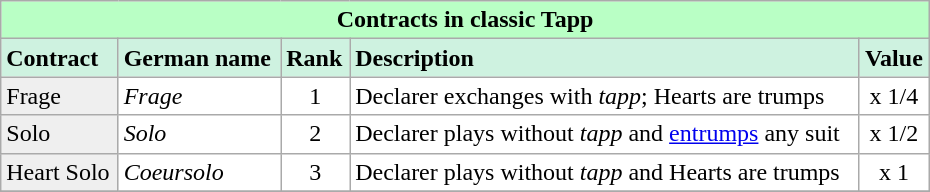<table class="wikitable" align="float:left" style="background-color:white" width = "620">
<tr style="background-color:#B9FFC5">
<td colspan="6" align="center"><strong>Contracts in classic Tapp</strong></td>
</tr>
<tr style="background: #cef2e0;">
<td><strong>Contract</strong></td>
<td><strong>German name</strong></td>
<td><strong>Rank</strong></td>
<td><strong>Description</strong></td>
<td align = "center"><strong>Value</strong></td>
</tr>
<tr>
<td style="background:#efefef;">Frage</td>
<td><em>Frage</em></td>
<td align = "center">1</td>
<td>Declarer exchanges with <em>tapp</em>; Hearts are trumps</td>
<td align = "center">x 1/4</td>
</tr>
<tr>
<td style="background:#efefef;">Solo</td>
<td><em>Solo</em></td>
<td align = "center">2</td>
<td>Declarer plays without <em>tapp</em> and <a href='#'>entrumps</a> any suit</td>
<td align = "center">x 1/2</td>
</tr>
<tr>
<td style="background:#efefef;">Heart Solo</td>
<td><em>Coeursolo</em></td>
<td align = "center">3</td>
<td>Declarer plays without <em>tapp</em> and Hearts are trumps</td>
<td align = "center">x 1</td>
</tr>
<tr>
</tr>
</table>
